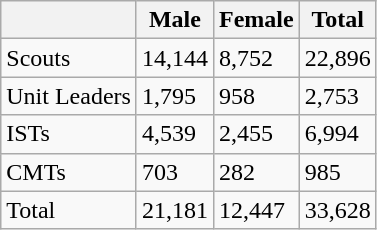<table class="wikitable">
<tr>
<th></th>
<th>Male</th>
<th>Female</th>
<th>Total</th>
</tr>
<tr>
<td>Scouts</td>
<td>14,144</td>
<td>8,752</td>
<td>22,896</td>
</tr>
<tr>
<td>Unit Leaders</td>
<td>1,795</td>
<td>958</td>
<td>2,753</td>
</tr>
<tr>
<td>ISTs</td>
<td>4,539</td>
<td>2,455</td>
<td>6,994</td>
</tr>
<tr>
<td>CMTs</td>
<td>703</td>
<td>282</td>
<td>985</td>
</tr>
<tr>
<td>Total</td>
<td>21,181</td>
<td>12,447</td>
<td>33,628</td>
</tr>
</table>
